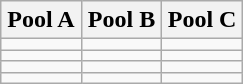<table class="wikitable">
<tr>
<th width=33%>Pool A</th>
<th width=33%>Pool B</th>
<th width=33%>Pool C</th>
</tr>
<tr>
<td></td>
<td></td>
<td></td>
</tr>
<tr>
<td></td>
<td></td>
<td></td>
</tr>
<tr>
<td></td>
<td></td>
<td></td>
</tr>
<tr>
<td></td>
<td></td>
<td></td>
</tr>
</table>
